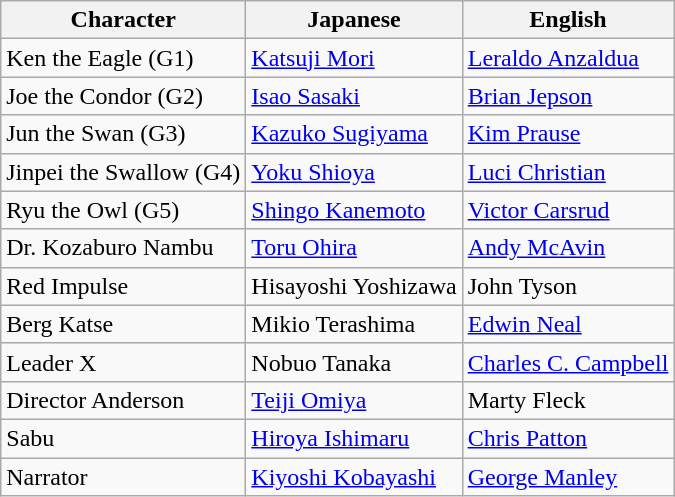<table class="wikitable">
<tr>
<th>Character</th>
<th>Japanese</th>
<th>English</th>
</tr>
<tr>
<td>Ken the Eagle (G1)</td>
<td><a href='#'>Katsuji Mori</a></td>
<td><a href='#'>Leraldo Anzaldua</a></td>
</tr>
<tr>
<td>Joe the Condor (G2)</td>
<td><a href='#'>Isao Sasaki</a></td>
<td><a href='#'>Brian Jepson</a></td>
</tr>
<tr>
<td>Jun the Swan (G3)</td>
<td><a href='#'>Kazuko Sugiyama</a></td>
<td><a href='#'>Kim Prause</a></td>
</tr>
<tr>
<td>Jinpei the Swallow (G4)</td>
<td><a href='#'>Yoku Shioya</a></td>
<td><a href='#'>Luci Christian</a></td>
</tr>
<tr>
<td>Ryu the Owl (G5)</td>
<td><a href='#'>Shingo Kanemoto</a></td>
<td><a href='#'>Victor Carsrud</a></td>
</tr>
<tr>
<td>Dr. Kozaburo Nambu</td>
<td><a href='#'>Toru Ohira</a></td>
<td><a href='#'>Andy McAvin</a></td>
</tr>
<tr>
<td>Red Impulse</td>
<td>Hisayoshi Yoshizawa</td>
<td>John Tyson</td>
</tr>
<tr>
<td>Berg Katse</td>
<td>Mikio Terashima</td>
<td><a href='#'>Edwin Neal</a></td>
</tr>
<tr>
<td>Leader X</td>
<td>Nobuo Tanaka</td>
<td><a href='#'>Charles C. Campbell</a></td>
</tr>
<tr>
<td>Director Anderson</td>
<td><a href='#'>Teiji Omiya</a></td>
<td>Marty Fleck</td>
</tr>
<tr>
<td>Sabu</td>
<td><a href='#'>Hiroya Ishimaru</a></td>
<td><a href='#'>Chris Patton</a></td>
</tr>
<tr>
<td>Narrator</td>
<td><a href='#'>Kiyoshi Kobayashi</a></td>
<td><a href='#'>George Manley</a></td>
</tr>
</table>
